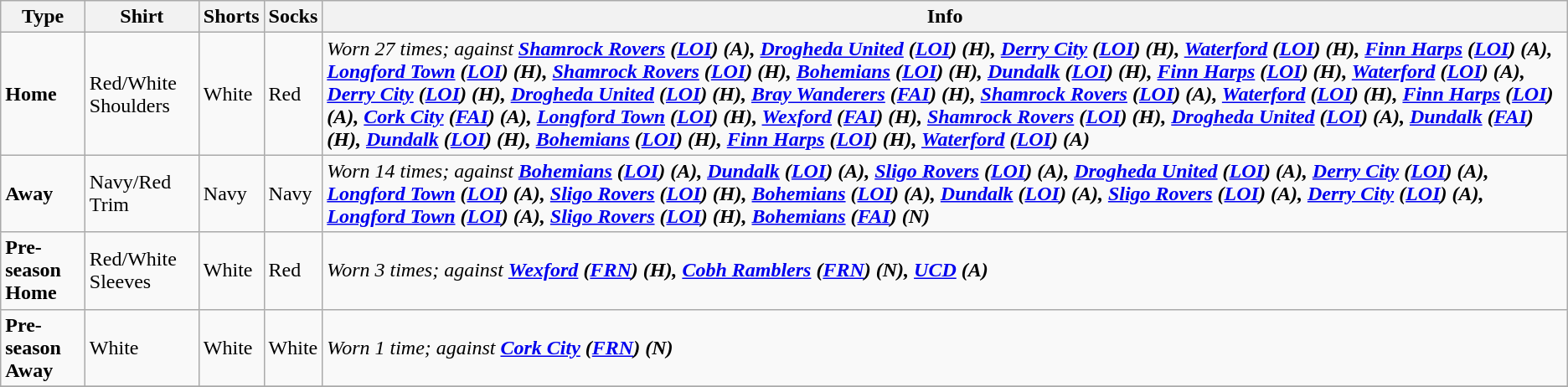<table class="wikitable">
<tr>
<th>Type</th>
<th>Shirt</th>
<th>Shorts</th>
<th>Socks</th>
<th>Info</th>
</tr>
<tr>
<td><span><strong>Home</strong></span></td>
<td>Red/White Shoulders</td>
<td>White</td>
<td>Red</td>
<td><em>Worn 27 times; against</em> <strong><em><a href='#'>Shamrock Rovers</a> (<a href='#'>LOI</a>) (A), <a href='#'>Drogheda United</a> (<a href='#'>LOI</a>) (H), <a href='#'>Derry City</a> (<a href='#'>LOI</a>) (H), <a href='#'>Waterford</a> (<a href='#'>LOI</a>) (H), <a href='#'>Finn Harps</a> (<a href='#'>LOI</a>) (A), <a href='#'>Longford Town</a> (<a href='#'>LOI</a>) (H), <a href='#'>Shamrock Rovers</a> (<a href='#'>LOI</a>) (H), <a href='#'>Bohemians</a> (<a href='#'>LOI</a>) (H), <a href='#'>Dundalk</a> (<a href='#'>LOI</a>) (H), <a href='#'>Finn Harps</a> (<a href='#'>LOI</a>) (H), <a href='#'>Waterford</a> (<a href='#'>LOI</a>) (A), <a href='#'>Derry City</a> (<a href='#'>LOI</a>) (H), <a href='#'>Drogheda United</a> (<a href='#'>LOI</a>) (H), <a href='#'>Bray Wanderers</a> (<a href='#'>FAI</a>) (H), <a href='#'>Shamrock Rovers</a> (<a href='#'>LOI</a>) (A), <a href='#'>Waterford</a> (<a href='#'>LOI</a>) (H), <a href='#'>Finn Harps</a> (<a href='#'>LOI</a>) (A), <a href='#'>Cork City</a> (<a href='#'>FAI</a>) (A), <a href='#'>Longford Town</a> (<a href='#'>LOI</a>) (H), <a href='#'>Wexford</a> (<a href='#'>FAI</a>) (H), <a href='#'>Shamrock Rovers</a> (<a href='#'>LOI</a>) (H), <a href='#'>Drogheda United</a> (<a href='#'>LOI</a>) (A), <a href='#'>Dundalk</a> (<a href='#'>FAI</a>) (H), <a href='#'>Dundalk</a> (<a href='#'>LOI</a>) (H), <a href='#'>Bohemians</a> (<a href='#'>LOI</a>) (H), <a href='#'>Finn Harps</a> (<a href='#'>LOI</a>) (H), <a href='#'>Waterford</a> (<a href='#'>LOI</a>) (A)</em></strong></td>
</tr>
<tr>
<td><span><strong>Away</strong></span></td>
<td>Navy/Red Trim</td>
<td>Navy</td>
<td>Navy</td>
<td><em>Worn 14 times; against</em> <strong><em><a href='#'>Bohemians</a> (<a href='#'>LOI</a>) (A), <a href='#'>Dundalk</a> (<a href='#'>LOI</a>) (A), <a href='#'>Sligo Rovers</a> (<a href='#'>LOI</a>) (A), <a href='#'>Drogheda United</a> (<a href='#'>LOI</a>) (A), <a href='#'>Derry City</a> (<a href='#'>LOI</a>) (A), <a href='#'>Longford Town</a> (<a href='#'>LOI</a>) (A), <a href='#'>Sligo Rovers</a> (<a href='#'>LOI</a>) (H), <a href='#'>Bohemians</a> (<a href='#'>LOI</a>) (A), <a href='#'>Dundalk</a> (<a href='#'>LOI</a>) (A), <a href='#'>Sligo Rovers</a> (<a href='#'>LOI</a>) (A), <a href='#'>Derry City</a> (<a href='#'>LOI</a>) (A), <a href='#'>Longford Town</a> (<a href='#'>LOI</a>) (A), <a href='#'>Sligo Rovers</a> (<a href='#'>LOI</a>) (H), <a href='#'>Bohemians</a> (<a href='#'>FAI</a>) (N)</em></strong></td>
</tr>
<tr>
<td><span><strong>Pre-season Home</strong></span></td>
<td>Red/White Sleeves</td>
<td>White</td>
<td>Red</td>
<td><em>Worn 3 times; against</em> <strong><em><a href='#'>Wexford</a> (<a href='#'>FRN</a>) (H), <a href='#'>Cobh Ramblers</a> (<a href='#'>FRN</a>) (N), <a href='#'>UCD</a> (A)</em></strong></td>
</tr>
<tr>
<td><span><strong>Pre-season Away</strong></span></td>
<td>White</td>
<td>White</td>
<td>White</td>
<td><em>Worn 1 time; against</em> <strong><em><a href='#'>Cork City</a> (<a href='#'>FRN</a>) (N)</em></strong></td>
</tr>
<tr>
</tr>
</table>
